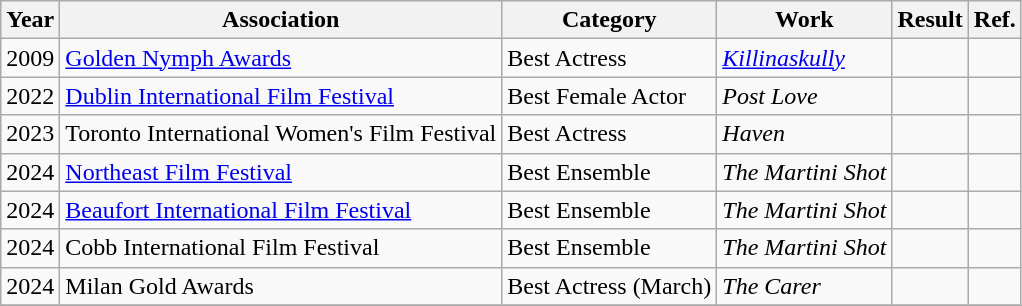<table class="wikitable sortable">
<tr>
<th>Year</th>
<th>Association</th>
<th>Category</th>
<th>Work</th>
<th>Result</th>
<th class=unsortable>Ref.</th>
</tr>
<tr>
<td>2009</td>
<td><a href='#'>Golden Nymph Awards</a></td>
<td>Best Actress</td>
<td><em><a href='#'>Killinaskully</a></em></td>
<td></td>
<td></td>
</tr>
<tr>
<td>2022</td>
<td><a href='#'>Dublin International Film Festival</a></td>
<td>Best Female Actor</td>
<td><em>Post Love</em></td>
<td></td>
<td></td>
</tr>
<tr>
<td>2023</td>
<td>Toronto International Women's Film Festival</td>
<td>Best Actress</td>
<td><em>Haven</em></td>
<td></td>
<td></td>
</tr>
<tr>
<td>2024</td>
<td><a href='#'>Northeast Film Festival</a></td>
<td>Best Ensemble</td>
<td><em>The Martini Shot</em></td>
<td></td>
<td></td>
</tr>
<tr>
<td>2024</td>
<td><a href='#'>Beaufort International Film Festival</a></td>
<td>Best Ensemble</td>
<td><em>The Martini Shot</em></td>
<td></td>
<td></td>
</tr>
<tr>
<td>2024</td>
<td>Cobb International Film Festival</td>
<td>Best Ensemble</td>
<td><em>The Martini Shot</em></td>
<td></td>
<td></td>
</tr>
<tr>
<td>2024</td>
<td>Milan Gold Awards</td>
<td>Best Actress (March)</td>
<td><em>The Carer</em></td>
<td></td>
<td></td>
</tr>
<tr>
</tr>
</table>
